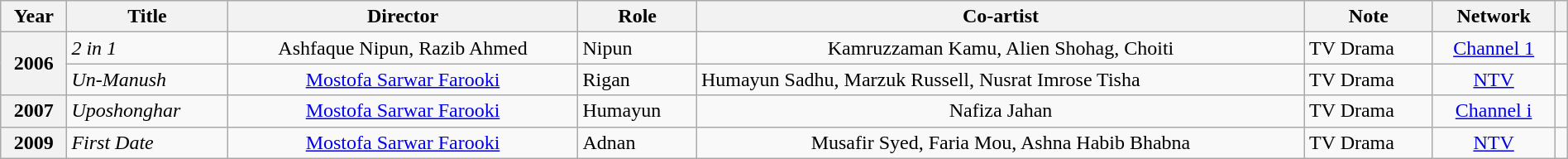<table class="wikitable sortable plainrowheaders" style="width:100%;">
<tr>
<th scope="col" rowspan="2">Year</th>
<th rowspan="2" scope="col">Title</th>
<th rowspan="2" scope="col">Director</th>
<th rowspan="2" scope="col">Role</th>
<th rowspan="2" scope="col" class="unsortable">Co-artist</th>
<th rowspan="2" scope="col" class="unsortable">Note</th>
<th rowspan="2" scope="col" class="unsortable">Network</th>
<th rowspan="2" scope="col" class="unsortable"></th>
</tr>
<tr>
</tr>
<tr>
<th scope="row" rowspan=2>2006</th>
<td><em>2 in 1</em></td>
<td style="text-align:center;">Ashfaque Nipun, Razib Ahmed</td>
<td>Nipun</td>
<td style="text-align:center;">Kamruzzaman Kamu, Alien Shohag, Choiti</td>
<td>TV Drama</td>
<td style="text-align:center;"><a href='#'>Channel 1</a></td>
<td style="text-align:center;"></td>
</tr>
<tr>
<td><em>Un-Manush</em></td>
<td style="text-align:center;"><a href='#'>Mostofa Sarwar Farooki</a></td>
<td>Rigan</td>
<td>Humayun Sadhu, Marzuk Russell, Nusrat Imrose Tisha</td>
<td>TV Drama</td>
<td style="text-align:center;"><a href='#'>NTV</a></td>
<td style="text-align:center;"></td>
</tr>
<tr>
<th scope="row">2007</th>
<td><em>Uposhonghar</em></td>
<td style="text-align:center;"><a href='#'>Mostofa Sarwar Farooki</a></td>
<td>Humayun</td>
<td style="text-align:center;">Nafiza Jahan</td>
<td>TV Drama</td>
<td style="text-align:center;"><a href='#'>Channel i</a></td>
<td style="text-align:center;"></td>
</tr>
<tr>
<th scope="row">2009</th>
<td><em>First Date</em></td>
<td style="text-align:center;"><a href='#'>Mostofa Sarwar Farooki</a></td>
<td>Adnan</td>
<td style="text-align:center;">Musafir Syed, Faria Mou, Ashna Habib Bhabna</td>
<td>TV Drama</td>
<td style="text-align:center;"><a href='#'>NTV</a></td>
<td style="text-align:center;"></td>
</tr>
</table>
